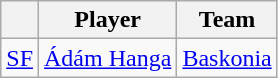<table class="wikitable">
<tr>
<th align="center"></th>
<th align="center">Player</th>
<th align="center">Team</th>
</tr>
<tr>
<td align=center><a href='#'>SF</a></td>
<td> <a href='#'>Ádám Hanga</a></td>
<td><a href='#'>Baskonia</a></td>
</tr>
</table>
